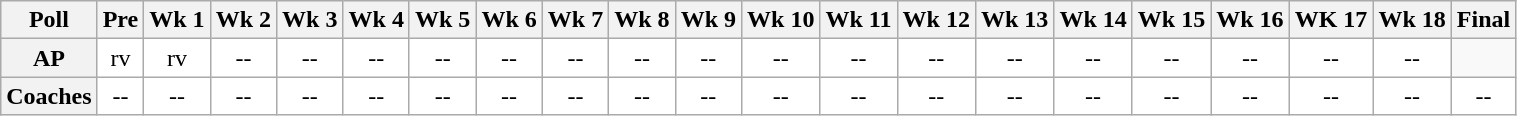<table class="wikitable" style="white-space:nowrap;">
<tr>
<th>Poll</th>
<th>Pre</th>
<th>Wk 1</th>
<th>Wk 2</th>
<th>Wk 3</th>
<th>Wk 4</th>
<th>Wk 5</th>
<th>Wk 6</th>
<th>Wk 7</th>
<th>Wk 8</th>
<th>Wk 9</th>
<th>Wk 10</th>
<th>Wk 11</th>
<th>Wk 12</th>
<th>Wk 13</th>
<th>Wk 14</th>
<th>Wk 15</th>
<th>Wk 16</th>
<th>WK 17</th>
<th>Wk 18</th>
<th>Final</th>
</tr>
<tr style="text-align:center;">
<th>AP</th>
<td style="background:#FFF;">rv</td>
<td style="background:#FFF;">rv</td>
<td style="background:#FFF;">--</td>
<td style="background:#FFF;">--</td>
<td style="background:#FFF;">--</td>
<td style="background:#FFF;">--</td>
<td style="background:#FFF;">--</td>
<td style="background:#FFF;">--</td>
<td style="background:#FFF;">--</td>
<td style="background:#FFF;">--</td>
<td style="background:#FFF;">--</td>
<td style="background:#FFF;">--</td>
<td style="background:#FFF;">--</td>
<td style="background:#FFF;">--</td>
<td style="background:#FFF;">--</td>
<td style="background:#FFF;">--</td>
<td style="background:#FFF;">--</td>
<td style="background:#FFF;">--</td>
<td style="background:#FFF;">--</td>
</tr>
<tr style="text-align:center;">
<th>Coaches</th>
<td style="background:#FFF;">--</td>
<td style="background:#FFF;">--</td>
<td style="background:#FFF;">--</td>
<td style="background:#FFF;">--</td>
<td style="background:#FFF;">--</td>
<td style="background:#FFF;">--</td>
<td style="background:#FFF;">--</td>
<td style="background:#FFF;">--</td>
<td style="background:#FFF;">--</td>
<td style="background:#FFF;">--</td>
<td style="background:#FFF;">--</td>
<td style="background:#FFF;">--</td>
<td style="background:#FFF;">--</td>
<td style="background:#FFF;">--</td>
<td style="background:#FFF;">--</td>
<td style="background:#FFF;">--</td>
<td style="background:#FFF;">--</td>
<td style="background:#FFF;">--</td>
<td style="background:#FFF;">--</td>
<td style="background:#FFF;">--</td>
</tr>
</table>
